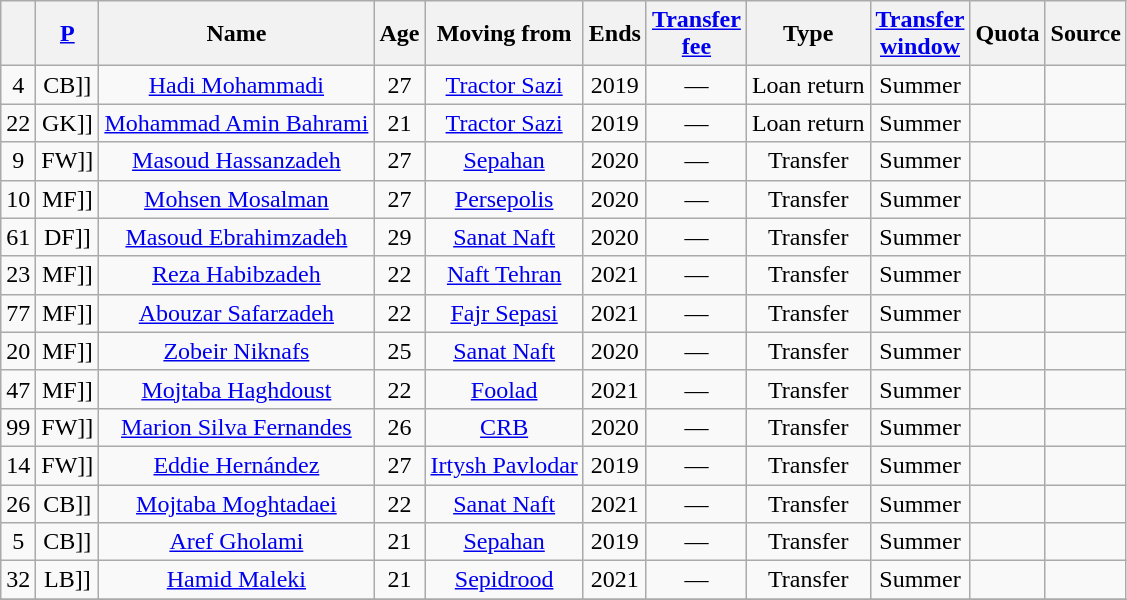<table class="wikitable sortable " style="text-align:center">
<tr>
<th></th>
<th><a href='#'>P</a></th>
<th>Name</th>
<th>Age</th>
<th>Moving from</th>
<th>Ends</th>
<th><a href='#'>Transfer<br>fee</a></th>
<th>Type</th>
<th><a href='#'>Transfer<br>window</a></th>
<th>Quota</th>
<th>Source</th>
</tr>
<tr>
<td>4</td>
<td [[>CB]]</td>
<td><a href='#'>Hadi Mohammadi</a></td>
<td>27</td>
<td><a href='#'>Tractor Sazi</a></td>
<td>2019</td>
<td>—</td>
<td>Loan return</td>
<td>Summer</td>
<td></td>
<td></td>
</tr>
<tr>
<td>22</td>
<td [[>GK]]</td>
<td><a href='#'>Mohammad Amin Bahrami</a></td>
<td>21</td>
<td><a href='#'>Tractor Sazi</a></td>
<td>2019</td>
<td>—</td>
<td>Loan return</td>
<td>Summer</td>
<td></td>
<td></td>
</tr>
<tr>
<td>9</td>
<td [[>FW]]</td>
<td><a href='#'>Masoud Hassanzadeh</a></td>
<td>27</td>
<td><a href='#'>Sepahan</a></td>
<td>2020</td>
<td>—</td>
<td>Transfer</td>
<td>Summer</td>
<td></td>
<td></td>
</tr>
<tr>
<td>10</td>
<td [[>MF]]</td>
<td><a href='#'>Mohsen Mosalman</a></td>
<td>27</td>
<td><a href='#'>Persepolis</a></td>
<td>2020</td>
<td>—</td>
<td>Transfer</td>
<td>Summer</td>
<td></td>
<td></td>
</tr>
<tr>
<td>61</td>
<td [[>DF]]</td>
<td><a href='#'>Masoud Ebrahimzadeh</a></td>
<td>29</td>
<td><a href='#'>Sanat Naft</a></td>
<td>2020</td>
<td>—</td>
<td>Transfer</td>
<td>Summer</td>
<td></td>
<td></td>
</tr>
<tr>
<td>23</td>
<td [[>MF]]</td>
<td><a href='#'>Reza Habibzadeh</a></td>
<td>22</td>
<td><a href='#'>Naft Tehran</a></td>
<td>2021</td>
<td>—</td>
<td>Transfer</td>
<td>Summer</td>
<td></td>
<td></td>
</tr>
<tr>
<td>77</td>
<td [[>MF]]</td>
<td><a href='#'>Abouzar Safarzadeh</a></td>
<td>22</td>
<td><a href='#'>Fajr Sepasi</a></td>
<td>2021</td>
<td>—</td>
<td>Transfer</td>
<td>Summer</td>
<td></td>
<td></td>
</tr>
<tr>
<td>20</td>
<td [[>MF]]</td>
<td><a href='#'>Zobeir Niknafs</a></td>
<td>25</td>
<td><a href='#'>Sanat Naft</a></td>
<td>2020</td>
<td>—</td>
<td>Transfer</td>
<td>Summer</td>
<td></td>
<td></td>
</tr>
<tr>
<td>47</td>
<td [[>MF]]</td>
<td><a href='#'>Mojtaba Haghdoust</a></td>
<td>22</td>
<td><a href='#'>Foolad</a></td>
<td>2021</td>
<td>—</td>
<td>Transfer</td>
<td>Summer</td>
<td></td>
<td></td>
</tr>
<tr>
<td>99</td>
<td [[>FW]]</td>
<td><a href='#'>Marion Silva Fernandes</a></td>
<td>26</td>
<td> <a href='#'>CRB</a></td>
<td>2020</td>
<td>—</td>
<td>Transfer</td>
<td>Summer</td>
<td></td>
<td></td>
</tr>
<tr>
<td>14</td>
<td [[>FW]]</td>
<td><a href='#'>Eddie Hernández</a></td>
<td>27</td>
<td> <a href='#'>Irtysh Pavlodar</a></td>
<td>2019</td>
<td>—</td>
<td>Transfer</td>
<td>Summer</td>
<td></td>
<td></td>
</tr>
<tr>
<td>26</td>
<td [[>CB]]</td>
<td><a href='#'>Mojtaba Moghtadaei</a></td>
<td>22</td>
<td><a href='#'>Sanat Naft</a></td>
<td>2021</td>
<td>—</td>
<td>Transfer</td>
<td>Summer</td>
<td></td>
<td></td>
</tr>
<tr>
<td>5</td>
<td [[>CB]]</td>
<td><a href='#'>Aref Gholami</a></td>
<td>21</td>
<td><a href='#'>Sepahan</a></td>
<td>2019</td>
<td>—</td>
<td>Transfer</td>
<td>Summer</td>
<td></td>
<td></td>
</tr>
<tr>
<td>32</td>
<td [[>LB]]</td>
<td><a href='#'>Hamid Maleki</a></td>
<td>21</td>
<td><a href='#'>Sepidrood</a></td>
<td>2021</td>
<td>—</td>
<td>Transfer</td>
<td>Summer</td>
<td></td>
<td></td>
</tr>
<tr>
</tr>
</table>
